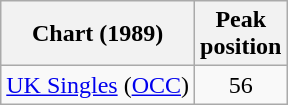<table class="wikitable sortable">
<tr>
<th>Chart (1989)</th>
<th>Peak<br>position</th>
</tr>
<tr>
<td><a href='#'>UK Singles</a> (<a href='#'>OCC</a>)</td>
<td align="center">56</td>
</tr>
</table>
